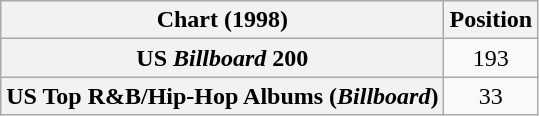<table class="wikitable sortable plainrowheaders" style="text-align:center">
<tr>
<th scope="col">Chart (1998)</th>
<th scope="col">Position</th>
</tr>
<tr>
<th scope="row">US <em>Billboard</em> 200</th>
<td>193</td>
</tr>
<tr>
<th scope="row">US Top R&B/Hip-Hop Albums (<em>Billboard</em>)</th>
<td>33</td>
</tr>
</table>
